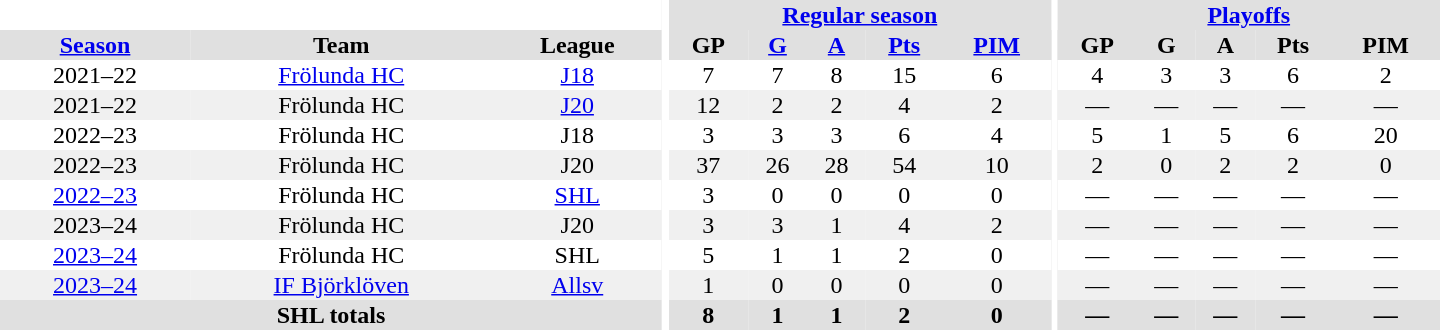<table border="0" cellpadding="1" cellspacing="0" style="text-align:center; width:60em">
<tr bgcolor="#e0e0e0">
<th colspan="3" bgcolor="#ffffff"></th>
<th rowspan="102" bgcolor="#ffffff"></th>
<th colspan="5"><a href='#'>Regular season</a></th>
<th rowspan="102" bgcolor="#ffffff"></th>
<th colspan="5"><a href='#'>Playoffs</a></th>
</tr>
<tr bgcolor="#e0e0e0">
<th><a href='#'>Season</a></th>
<th>Team</th>
<th>League</th>
<th>GP</th>
<th><a href='#'>G</a></th>
<th><a href='#'>A</a></th>
<th><a href='#'>Pts</a></th>
<th><a href='#'>PIM</a></th>
<th>GP</th>
<th>G</th>
<th>A</th>
<th>Pts</th>
<th>PIM</th>
</tr>
<tr>
<td>2021–22</td>
<td><a href='#'>Frölunda HC</a></td>
<td><a href='#'>J18</a></td>
<td>7</td>
<td>7</td>
<td>8</td>
<td>15</td>
<td>6</td>
<td>4</td>
<td>3</td>
<td>3</td>
<td>6</td>
<td>2</td>
</tr>
<tr style="background:#f0f0f0;">
<td>2021–22</td>
<td>Frölunda HC</td>
<td><a href='#'>J20</a></td>
<td>12</td>
<td>2</td>
<td>2</td>
<td>4</td>
<td>2</td>
<td>—</td>
<td>—</td>
<td>—</td>
<td>—</td>
<td>—</td>
</tr>
<tr>
<td>2022–23</td>
<td>Frölunda HC</td>
<td>J18</td>
<td>3</td>
<td>3</td>
<td>3</td>
<td>6</td>
<td>4</td>
<td>5</td>
<td>1</td>
<td>5</td>
<td>6</td>
<td>20</td>
</tr>
<tr style="background:#f0f0f0;">
<td>2022–23</td>
<td>Frölunda HC</td>
<td>J20</td>
<td>37</td>
<td>26</td>
<td>28</td>
<td>54</td>
<td>10</td>
<td>2</td>
<td>0</td>
<td>2</td>
<td>2</td>
<td>0</td>
</tr>
<tr>
<td><a href='#'>2022–23</a></td>
<td>Frölunda HC</td>
<td><a href='#'>SHL</a></td>
<td>3</td>
<td>0</td>
<td>0</td>
<td>0</td>
<td>0</td>
<td>—</td>
<td>—</td>
<td>—</td>
<td>—</td>
<td>—</td>
</tr>
<tr style="background:#f0f0f0;">
<td>2023–24</td>
<td>Frölunda HC</td>
<td>J20</td>
<td>3</td>
<td>3</td>
<td>1</td>
<td>4</td>
<td>2</td>
<td>—</td>
<td>—</td>
<td>—</td>
<td>—</td>
<td>—</td>
</tr>
<tr>
<td><a href='#'>2023–24</a></td>
<td>Frölunda HC</td>
<td>SHL</td>
<td>5</td>
<td>1</td>
<td>1</td>
<td>2</td>
<td>0</td>
<td>—</td>
<td>—</td>
<td>—</td>
<td>—</td>
<td>—</td>
</tr>
<tr style="background:#f0f0f0;">
<td><a href='#'>2023–24</a></td>
<td><a href='#'>IF Björklöven</a></td>
<td><a href='#'>Allsv</a></td>
<td>1</td>
<td>0</td>
<td>0</td>
<td>0</td>
<td>0</td>
<td>—</td>
<td>—</td>
<td>—</td>
<td>—</td>
<td>—</td>
</tr>
<tr bgcolor="#e0e0e0">
<th colspan="3">SHL totals</th>
<th>8</th>
<th>1</th>
<th>1</th>
<th>2</th>
<th>0</th>
<th>—</th>
<th>—</th>
<th>—</th>
<th>—</th>
<th>—</th>
</tr>
</table>
